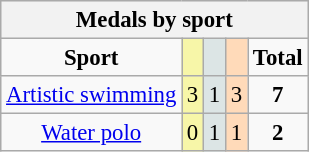<table class="wikitable" style="font-size:95%">
<tr style="background:#efefef;">
<th colspan=5><strong>Medals by sport</strong></th>
</tr>
<tr align=center>
<td><strong>Sport</strong></td>
<td bgcolor=#f7f6a8></td>
<td bgcolor=#dce5e5></td>
<td bgcolor=#ffdab9></td>
<td><strong>Total</strong></td>
</tr>
<tr align=center>
<td><a href='#'>Artistic swimming</a></td>
<td style="background:#F7F6A8;">3</td>
<td style="background:#DCE5E5;">1</td>
<td style="background:#FFDAB9;">3</td>
<td><strong>7</strong></td>
</tr>
<tr align=center>
<td><a href='#'>Water polo</a></td>
<td style="background:#F7F6A8;">0</td>
<td style="background:#DCE5E5;">1</td>
<td style="background:#FFDAB9;">1</td>
<td><strong>2</strong></td>
</tr>
</table>
